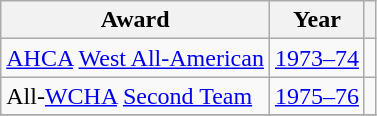<table class="wikitable">
<tr>
<th>Award</th>
<th>Year</th>
<th></th>
</tr>
<tr>
<td><a href='#'>AHCA</a> <a href='#'>West All-American</a></td>
<td><a href='#'>1973–74</a></td>
<td></td>
</tr>
<tr>
<td>All-<a href='#'>WCHA</a> <a href='#'>Second Team</a></td>
<td><a href='#'>1975–76</a></td>
<td></td>
</tr>
<tr>
</tr>
</table>
